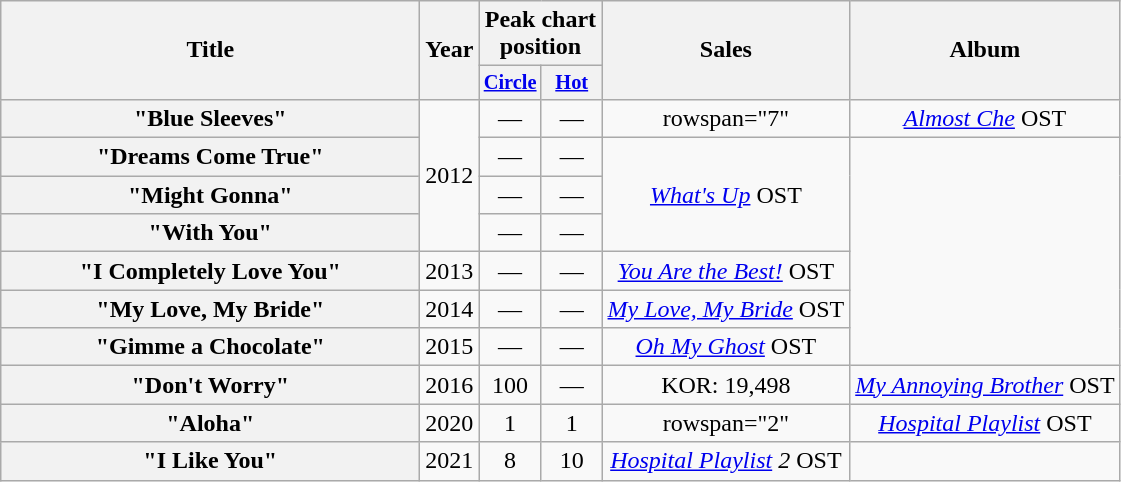<table class="wikitable plainrowheaders" style="text-align:center">
<tr>
<th scope="col" rowspan="2" style="width:17em">Title</th>
<th scope="col" rowspan="2">Year</th>
<th scope="col" colspan="2">Peak chart position</th>
<th scope="col" rowspan="2">Sales</th>
<th scope="col" rowspan="2">Album</th>
</tr>
<tr>
<th scope="col" style="width:2.5em;font-size:85%"><a href='#'>Circle</a><br></th>
<th scope="col" style="width:2.5em;font-size:85%"><a href='#'>Hot</a><br></th>
</tr>
<tr>
<th scope="row">"Blue Sleeves"</th>
<td rowspan="4">2012</td>
<td>—</td>
<td>—</td>
<td>rowspan="7" </td>
<td><em><a href='#'>Almost Che</a></em> OST</td>
</tr>
<tr>
<th scope="row">"Dreams Come True"</th>
<td>—</td>
<td>—</td>
<td rowspan="3"><em><a href='#'>What's Up</a></em> OST</td>
</tr>
<tr>
<th scope="row">"Might Gonna"</th>
<td>—</td>
<td>—</td>
</tr>
<tr>
<th scope="row">"With You"</th>
<td>—</td>
<td>—</td>
</tr>
<tr>
<th scope="row">"I Completely Love You"</th>
<td>2013</td>
<td>—</td>
<td>—</td>
<td><em><a href='#'>You Are the Best!</a></em> OST</td>
</tr>
<tr>
<th scope="row">"My Love, My Bride" </th>
<td>2014</td>
<td>—</td>
<td>—</td>
<td><em><a href='#'>My Love, My Bride</a></em> OST</td>
</tr>
<tr>
<th scope="row">"Gimme a Chocolate"</th>
<td>2015</td>
<td>—</td>
<td>—</td>
<td><em><a href='#'>Oh My Ghost</a></em> OST</td>
</tr>
<tr>
<th scope="row">"Don't Worry" </th>
<td>2016</td>
<td>100</td>
<td>—</td>
<td>KOR: 19,498</td>
<td><em><a href='#'>My Annoying Brother</a></em> OST</td>
</tr>
<tr>
<th scope="row">"Aloha"</th>
<td>2020</td>
<td>1</td>
<td>1</td>
<td>rowspan="2" </td>
<td><em><a href='#'>Hospital Playlist</a></em> OST</td>
</tr>
<tr>
<th scope="row">"I Like You"</th>
<td>2021</td>
<td>8</td>
<td>10</td>
<td><em><a href='#'>Hospital Playlist</a> 2</em> OST</td>
</tr>
</table>
